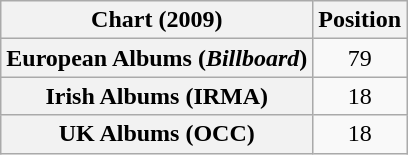<table class="wikitable sortable plainrowheaders" style="text-align:center">
<tr>
<th scope="col">Chart (2009)</th>
<th scope="col">Position</th>
</tr>
<tr>
<th scope="row">European Albums (<em>Billboard</em>)</th>
<td>79</td>
</tr>
<tr>
<th scope="row">Irish Albums (IRMA)</th>
<td>18</td>
</tr>
<tr>
<th scope="row">UK Albums (OCC)</th>
<td>18</td>
</tr>
</table>
